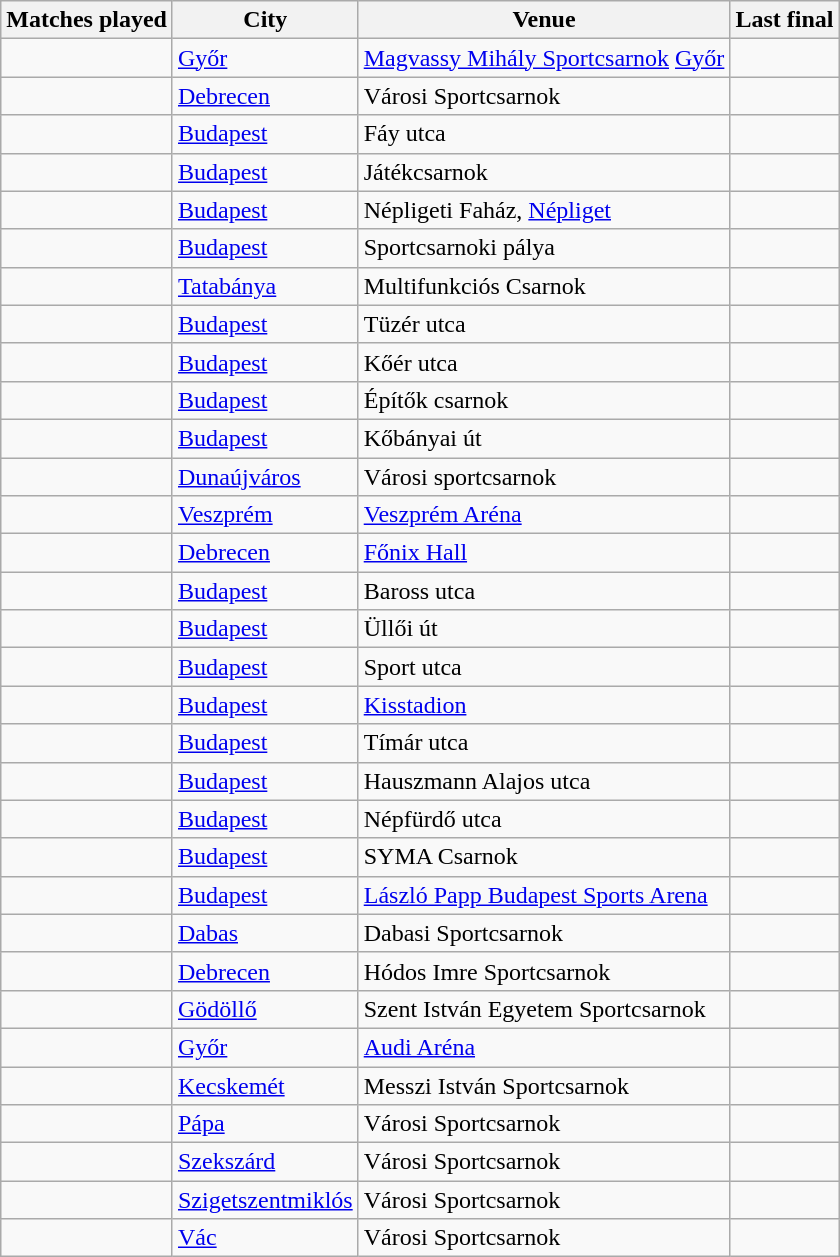<table class="wikitable sortable">
<tr>
<th>Matches played</th>
<th>City</th>
<th>Venue</th>
<th>Last final</th>
</tr>
<tr>
<td></td>
<td><a href='#'>Győr</a></td>
<td><a href='#'>Magvassy Mihály Sportcsarnok</a> <a href='#'>Győr</a></td>
<td></td>
</tr>
<tr>
<td></td>
<td><a href='#'>Debrecen</a></td>
<td>Városi Sportcsarnok</td>
<td></td>
</tr>
<tr>
<td></td>
<td><a href='#'>Budapest</a></td>
<td>Fáy utca</td>
<td></td>
</tr>
<tr>
<td></td>
<td><a href='#'>Budapest</a></td>
<td>Játékcsarnok</td>
<td></td>
</tr>
<tr>
<td></td>
<td><a href='#'>Budapest</a></td>
<td>Népligeti Faház, <a href='#'>Népliget</a></td>
<td></td>
</tr>
<tr>
<td></td>
<td><a href='#'>Budapest</a></td>
<td>Sportcsarnoki pálya</td>
<td></td>
</tr>
<tr>
<td></td>
<td><a href='#'>Tatabánya</a></td>
<td>Multifunkciós Csarnok</td>
<td></td>
</tr>
<tr>
<td></td>
<td><a href='#'>Budapest</a></td>
<td>Tüzér utca</td>
<td></td>
</tr>
<tr>
<td></td>
<td><a href='#'>Budapest</a></td>
<td>Kőér utca</td>
<td></td>
</tr>
<tr>
<td></td>
<td><a href='#'>Budapest</a></td>
<td>Építők csarnok</td>
<td></td>
</tr>
<tr>
<td></td>
<td><a href='#'>Budapest</a></td>
<td>Kőbányai út</td>
<td></td>
</tr>
<tr>
<td></td>
<td><a href='#'>Dunaújváros</a></td>
<td>Városi sportcsarnok</td>
<td></td>
</tr>
<tr>
<td></td>
<td><a href='#'>Veszprém</a></td>
<td><a href='#'>Veszprém Aréna</a></td>
<td></td>
</tr>
<tr>
<td></td>
<td><a href='#'>Debrecen</a></td>
<td><a href='#'>Főnix Hall</a></td>
<td></td>
</tr>
<tr>
<td></td>
<td><a href='#'>Budapest</a></td>
<td>Baross utca</td>
<td></td>
</tr>
<tr>
<td></td>
<td><a href='#'>Budapest</a></td>
<td>Üllői út</td>
<td></td>
</tr>
<tr>
<td></td>
<td><a href='#'>Budapest</a></td>
<td>Sport utca</td>
<td></td>
</tr>
<tr>
<td></td>
<td><a href='#'>Budapest</a></td>
<td><a href='#'>Kisstadion</a></td>
<td></td>
</tr>
<tr>
<td></td>
<td><a href='#'>Budapest</a></td>
<td>Tímár utca</td>
<td></td>
</tr>
<tr>
<td></td>
<td><a href='#'>Budapest</a></td>
<td>Hauszmann Alajos utca</td>
<td></td>
</tr>
<tr>
<td></td>
<td><a href='#'>Budapest</a></td>
<td>Népfürdő utca</td>
<td></td>
</tr>
<tr>
<td></td>
<td><a href='#'>Budapest</a></td>
<td>SYMA Csarnok</td>
<td></td>
</tr>
<tr>
<td></td>
<td><a href='#'>Budapest</a></td>
<td><a href='#'>László Papp Budapest Sports Arena</a></td>
<td></td>
</tr>
<tr>
<td></td>
<td><a href='#'>Dabas</a></td>
<td>Dabasi Sportcsarnok</td>
<td></td>
</tr>
<tr>
<td></td>
<td><a href='#'>Debrecen</a></td>
<td>Hódos Imre Sportcsarnok</td>
<td></td>
</tr>
<tr>
<td></td>
<td><a href='#'>Gödöllő</a></td>
<td>Szent István Egyetem Sportcsarnok</td>
<td></td>
</tr>
<tr>
<td></td>
<td><a href='#'>Győr</a></td>
<td><a href='#'>Audi Aréna</a></td>
<td></td>
</tr>
<tr>
<td></td>
<td><a href='#'>Kecskemét</a></td>
<td>Messzi István Sportcsarnok</td>
<td></td>
</tr>
<tr>
<td></td>
<td><a href='#'>Pápa</a></td>
<td>Városi Sportcsarnok</td>
<td></td>
</tr>
<tr>
<td></td>
<td><a href='#'>Szekszárd</a></td>
<td>Városi Sportcsarnok</td>
<td></td>
</tr>
<tr>
<td></td>
<td><a href='#'>Szigetszentmiklós</a></td>
<td>Városi Sportcsarnok</td>
<td></td>
</tr>
<tr>
<td></td>
<td><a href='#'>Vác</a></td>
<td>Városi Sportcsarnok</td>
<td></td>
</tr>
</table>
